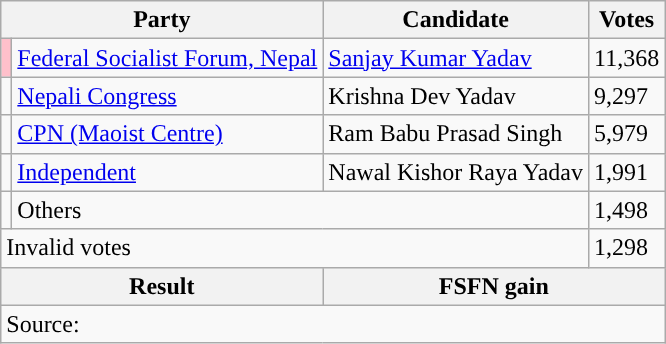<table class="wikitable">
<tr>
<th colspan="2">Party</th>
<th>Candidate</th>
<th>Votes</th>
</tr>
<tr>
<td style="background-color:pink"></td>
<td><a href='#'>Federal Socialist Forum, Nepal</a></td>
<td><a href='#'>Sanjay Kumar Yadav</a></td>
<td>11,368</td>
</tr>
<tr>
<td style="background-color:"></td>
<td><a href='#'>Nepali Congress</a></td>
<td>Krishna Dev Yadav</td>
<td>9,297</td>
</tr>
<tr>
<td style="background-color:"></td>
<td><a href='#'>CPN (Maoist Centre)</a></td>
<td>Ram Babu Prasad Singh</td>
<td>5,979</td>
</tr>
<tr>
<td style="background-color:"></td>
<td><a href='#'>Independent</a></td>
<td>Nawal Kishor Raya Yadav</td>
<td>1,991</td>
</tr>
<tr>
<td></td>
<td colspan="2">Others</td>
<td>1,498</td>
</tr>
<tr>
<td colspan="3">Invalid votes</td>
<td>1,298</td>
</tr>
<tr>
<th colspan="2">Result</th>
<th colspan="2">FSFN gain</th>
</tr>
<tr>
<td colspan="4">Source: </td>
</tr>
</table>
